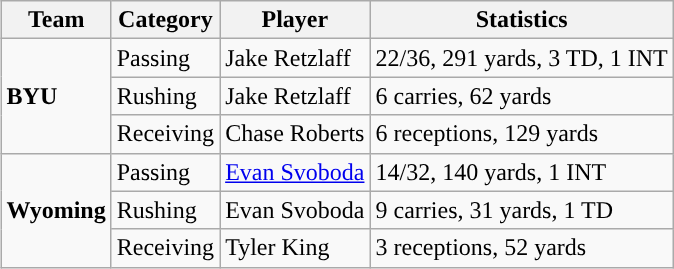<table class="wikitable" style="float: right;">
<tr>
<th>Team</th>
<th>Category</th>
<th>Player</th>
<th>Statistics</th>
</tr>
<tr>
<td rowspan=3><strong>BYU</strong></td>
<td>Passing</td>
<td>Jake Retzlaff</td>
<td>22/36, 291 yards, 3 TD, 1 INT</td>
</tr>
<tr>
<td>Rushing</td>
<td>Jake Retzlaff</td>
<td>6 carries, 62 yards</td>
</tr>
<tr>
<td>Receiving</td>
<td>Chase Roberts</td>
<td>6 receptions, 129 yards</td>
</tr>
<tr>
<td rowspan=3><strong>Wyoming</strong></td>
<td>Passing</td>
<td><a href='#'>Evan Svoboda</a></td>
<td>14/32, 140 yards, 1 INT</td>
</tr>
<tr>
<td>Rushing</td>
<td>Evan Svoboda</td>
<td>9 carries, 31 yards, 1 TD</td>
</tr>
<tr>
<td>Receiving</td>
<td>Tyler King</td>
<td>3 receptions, 52 yards</td>
</tr>
</table>
